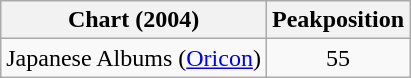<table class="wikitable">
<tr>
<th>Chart (2004)</th>
<th>Peakposition</th>
</tr>
<tr>
<td>Japanese Albums (<a href='#'>Oricon</a>)</td>
<td align="center">55</td>
</tr>
</table>
